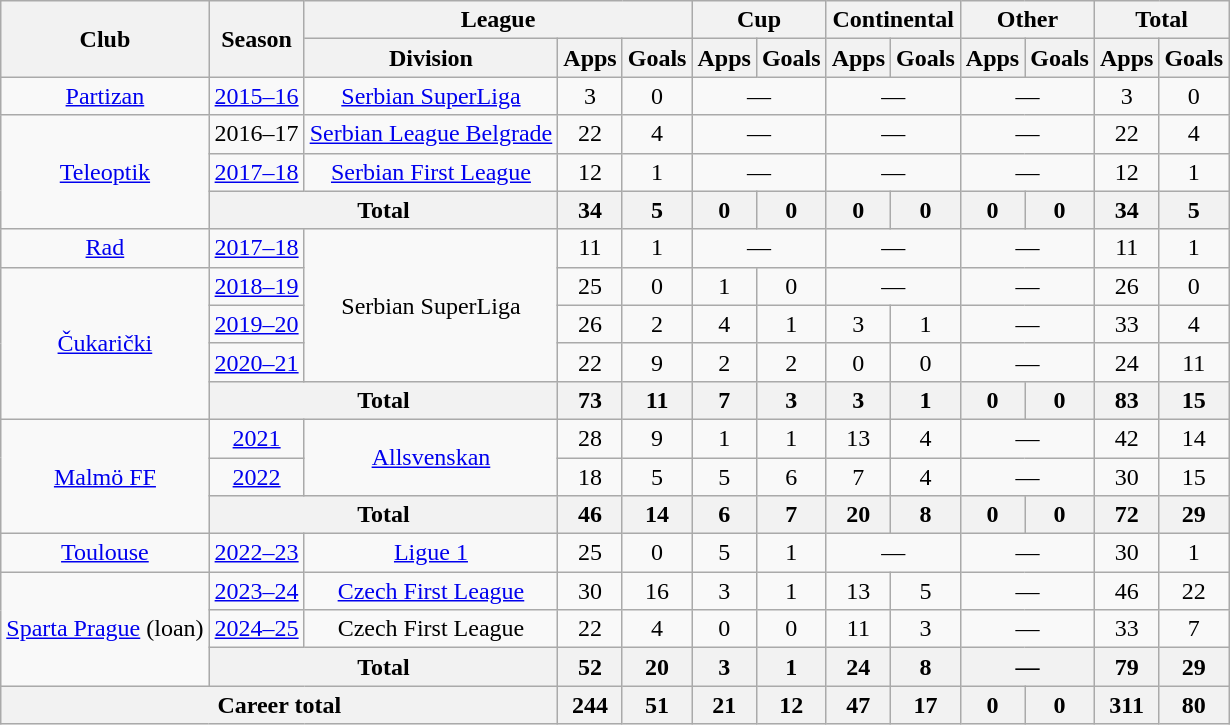<table class="wikitable" style="text-align: center">
<tr>
<th rowspan="2">Club</th>
<th rowspan="2">Season</th>
<th colspan="3">League</th>
<th colspan="2">Cup</th>
<th colspan="2">Continental</th>
<th colspan="2">Other</th>
<th colspan="2">Total</th>
</tr>
<tr>
<th>Division</th>
<th>Apps</th>
<th>Goals</th>
<th>Apps</th>
<th>Goals</th>
<th>Apps</th>
<th>Goals</th>
<th>Apps</th>
<th>Goals</th>
<th>Apps</th>
<th>Goals</th>
</tr>
<tr>
<td><a href='#'>Partizan</a></td>
<td><a href='#'>2015–16</a></td>
<td><a href='#'>Serbian SuperLiga</a></td>
<td>3</td>
<td>0</td>
<td colspan="2">—</td>
<td colspan="2">—</td>
<td colspan="2">—</td>
<td>3</td>
<td>0</td>
</tr>
<tr>
<td rowspan="3"><a href='#'>Teleoptik</a></td>
<td>2016–17</td>
<td><a href='#'>Serbian League Belgrade</a></td>
<td>22</td>
<td>4</td>
<td colspan="2">—</td>
<td colspan="2">—</td>
<td colspan="2">—</td>
<td>22</td>
<td>4</td>
</tr>
<tr>
<td><a href='#'>2017–18</a></td>
<td><a href='#'>Serbian First League</a></td>
<td>12</td>
<td>1</td>
<td colspan="2">—</td>
<td colspan="2">—</td>
<td colspan="2">—</td>
<td>12</td>
<td>1</td>
</tr>
<tr>
<th colspan="2">Total</th>
<th>34</th>
<th>5</th>
<th>0</th>
<th>0</th>
<th>0</th>
<th>0</th>
<th>0</th>
<th>0</th>
<th>34</th>
<th>5</th>
</tr>
<tr>
<td><a href='#'>Rad</a></td>
<td><a href='#'>2017–18</a></td>
<td rowspan="4">Serbian SuperLiga</td>
<td>11</td>
<td>1</td>
<td colspan="2">—</td>
<td colspan="2">—</td>
<td colspan="2">—</td>
<td>11</td>
<td>1</td>
</tr>
<tr>
<td rowspan="4"><a href='#'>Čukarički</a></td>
<td><a href='#'>2018–19</a></td>
<td>25</td>
<td>0</td>
<td>1</td>
<td>0</td>
<td colspan="2">—</td>
<td colspan="2">—</td>
<td>26</td>
<td>0</td>
</tr>
<tr>
<td><a href='#'>2019–20</a></td>
<td>26</td>
<td>2</td>
<td>4</td>
<td>1</td>
<td>3</td>
<td>1</td>
<td colspan="2">—</td>
<td>33</td>
<td>4</td>
</tr>
<tr>
<td><a href='#'>2020–21</a></td>
<td>22</td>
<td>9</td>
<td>2</td>
<td>2</td>
<td>0</td>
<td>0</td>
<td colspan="2">—</td>
<td>24</td>
<td>11</td>
</tr>
<tr>
<th colspan="2">Total</th>
<th>73</th>
<th>11</th>
<th>7</th>
<th>3</th>
<th>3</th>
<th>1</th>
<th>0</th>
<th>0</th>
<th>83</th>
<th>15</th>
</tr>
<tr>
<td rowspan="3"><a href='#'>Malmö FF</a></td>
<td><a href='#'>2021</a></td>
<td rowspan="2"><a href='#'>Allsvenskan</a></td>
<td>28</td>
<td>9</td>
<td>1</td>
<td>1</td>
<td>13</td>
<td>4</td>
<td colspan="2">—</td>
<td>42</td>
<td>14</td>
</tr>
<tr>
<td><a href='#'>2022</a></td>
<td>18</td>
<td>5</td>
<td>5</td>
<td>6</td>
<td>7</td>
<td>4</td>
<td colspan="2">—</td>
<td>30</td>
<td>15</td>
</tr>
<tr>
<th colspan="2">Total</th>
<th>46</th>
<th>14</th>
<th>6</th>
<th>7</th>
<th>20</th>
<th>8</th>
<th>0</th>
<th>0</th>
<th>72</th>
<th>29</th>
</tr>
<tr>
<td><a href='#'>Toulouse</a></td>
<td><a href='#'>2022–23</a></td>
<td><a href='#'>Ligue 1</a></td>
<td>25</td>
<td>0</td>
<td>5</td>
<td>1</td>
<td colspan="2">—</td>
<td colspan="2">—</td>
<td>30</td>
<td>1</td>
</tr>
<tr>
<td rowspan="3"><a href='#'>Sparta Prague</a> (loan)</td>
<td><a href='#'>2023–24</a></td>
<td><a href='#'>Czech First League</a></td>
<td>30</td>
<td>16</td>
<td>3</td>
<td>1</td>
<td>13</td>
<td>5</td>
<td colspan="2">—</td>
<td>46</td>
<td>22</td>
</tr>
<tr>
<td><a href='#'>2024–25</a></td>
<td>Czech First League</td>
<td>22</td>
<td>4</td>
<td>0</td>
<td>0</td>
<td>11</td>
<td>3</td>
<td colspan="2">—</td>
<td>33</td>
<td>7</td>
</tr>
<tr>
<th colspan="2">Total</th>
<th>52</th>
<th>20</th>
<th>3</th>
<th>1</th>
<th>24</th>
<th>8</th>
<th colspan="2">—</th>
<th>79</th>
<th>29</th>
</tr>
<tr>
<th colspan="3">Career total</th>
<th>244</th>
<th>51</th>
<th>21</th>
<th>12</th>
<th>47</th>
<th>17</th>
<th>0</th>
<th>0</th>
<th>311</th>
<th>80</th>
</tr>
</table>
